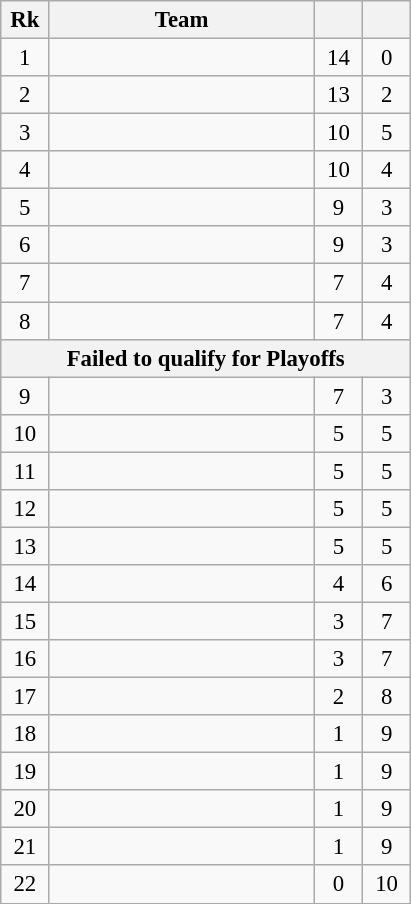<table class=wikitable style="text-align:center; font-size:95%">
<tr>
<th width=25>Rk</th>
<th width=170>Team</th>
<th width=25></th>
<th width=25></th>
</tr>
<tr>
<td>1</td>
<td align=left></td>
<td>14</td>
<td>0</td>
</tr>
<tr>
<td>2</td>
<td align=left></td>
<td>13</td>
<td>2</td>
</tr>
<tr>
<td>3</td>
<td align=left></td>
<td>10</td>
<td>5</td>
</tr>
<tr>
<td>4</td>
<td align=left></td>
<td>10</td>
<td>4</td>
</tr>
<tr>
<td>5</td>
<td align=left></td>
<td>9</td>
<td>3</td>
</tr>
<tr>
<td>6</td>
<td align=left></td>
<td>9</td>
<td>3</td>
</tr>
<tr>
<td>7</td>
<td align=left></td>
<td>7</td>
<td>4</td>
</tr>
<tr>
<td>8</td>
<td align=left></td>
<td>7</td>
<td>4</td>
</tr>
<tr>
<th colspan="8">Failed to qualify for Playoffs</th>
</tr>
<tr>
<td>9</td>
<td align=left></td>
<td>7</td>
<td>3</td>
</tr>
<tr>
<td>10</td>
<td align=left></td>
<td>5</td>
<td>5</td>
</tr>
<tr>
<td>11</td>
<td align=left></td>
<td>5</td>
<td>5</td>
</tr>
<tr>
<td>12</td>
<td align=left></td>
<td>5</td>
<td>5</td>
</tr>
<tr>
<td>13</td>
<td align=left></td>
<td>5</td>
<td>5</td>
</tr>
<tr>
<td>14</td>
<td align=left></td>
<td>4</td>
<td>6</td>
</tr>
<tr>
<td>15</td>
<td align=left></td>
<td>3</td>
<td>7</td>
</tr>
<tr>
<td>16</td>
<td align=left></td>
<td>3</td>
<td>7</td>
</tr>
<tr>
<td>17</td>
<td align=left></td>
<td>2</td>
<td>8</td>
</tr>
<tr>
<td>18</td>
<td align=left></td>
<td>1</td>
<td>9</td>
</tr>
<tr>
<td>19</td>
<td align=left></td>
<td>1</td>
<td>9</td>
</tr>
<tr>
<td>20</td>
<td align=left></td>
<td>1</td>
<td>9</td>
</tr>
<tr>
<td>21</td>
<td align=left></td>
<td>1</td>
<td>9</td>
</tr>
<tr>
<td>22</td>
<td align=left></td>
<td>0</td>
<td>10</td>
</tr>
</table>
